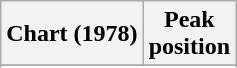<table class="wikitable sortable plainrowheaders">
<tr>
<th>Chart (1978)</th>
<th>Peak<br>position</th>
</tr>
<tr>
</tr>
<tr>
</tr>
<tr>
</tr>
</table>
